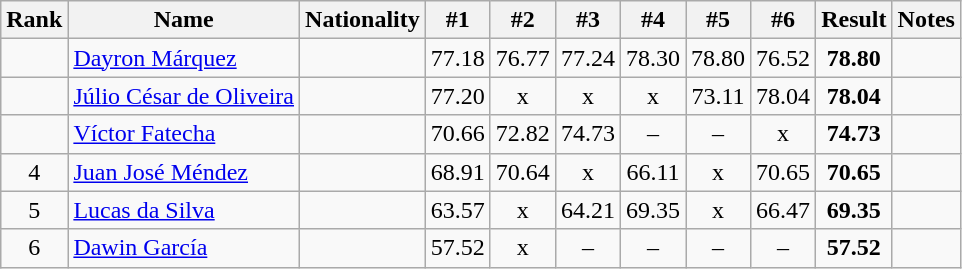<table class="wikitable sortable" style="text-align:center">
<tr>
<th>Rank</th>
<th>Name</th>
<th>Nationality</th>
<th>#1</th>
<th>#2</th>
<th>#3</th>
<th>#4</th>
<th>#5</th>
<th>#6</th>
<th>Result</th>
<th>Notes</th>
</tr>
<tr>
<td></td>
<td align=left><a href='#'>Dayron Márquez</a></td>
<td align=left></td>
<td>77.18</td>
<td>76.77</td>
<td>77.24</td>
<td>78.30</td>
<td>78.80</td>
<td>76.52</td>
<td><strong>78.80</strong></td>
<td></td>
</tr>
<tr>
<td></td>
<td align=left><a href='#'>Júlio César de Oliveira</a></td>
<td align=left></td>
<td>77.20</td>
<td>x</td>
<td>x</td>
<td>x</td>
<td>73.11</td>
<td>78.04</td>
<td><strong>78.04</strong></td>
<td></td>
</tr>
<tr>
<td></td>
<td align=left><a href='#'>Víctor Fatecha</a></td>
<td align=left></td>
<td>70.66</td>
<td>72.82</td>
<td>74.73</td>
<td>–</td>
<td>–</td>
<td>x</td>
<td><strong>74.73</strong></td>
<td></td>
</tr>
<tr>
<td>4</td>
<td align=left><a href='#'>Juan José Méndez</a></td>
<td align=left></td>
<td>68.91</td>
<td>70.64</td>
<td>x</td>
<td>66.11</td>
<td>x</td>
<td>70.65</td>
<td><strong>70.65</strong></td>
<td></td>
</tr>
<tr>
<td>5</td>
<td align=left><a href='#'>Lucas da Silva</a></td>
<td align=left></td>
<td>63.57</td>
<td>x</td>
<td>64.21</td>
<td>69.35</td>
<td>x</td>
<td>66.47</td>
<td><strong>69.35</strong></td>
<td></td>
</tr>
<tr>
<td>6</td>
<td align=left><a href='#'>Dawin García</a></td>
<td align=left></td>
<td>57.52</td>
<td>x</td>
<td>–</td>
<td>–</td>
<td>–</td>
<td>–</td>
<td><strong>57.52</strong></td>
<td></td>
</tr>
</table>
